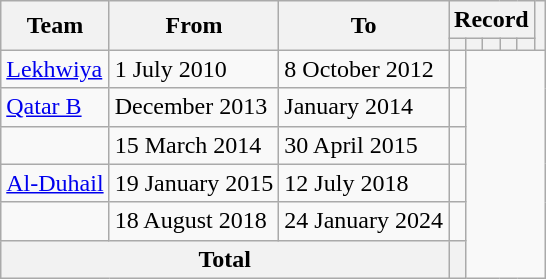<table class=wikitable style="text-align:center">
<tr>
<th rowspan=2>Team</th>
<th rowspan=2>From</th>
<th rowspan=2>To</th>
<th colspan=5>Record</th>
<th rowspan=2></th>
</tr>
<tr>
<th></th>
<th></th>
<th></th>
<th></th>
<th></th>
</tr>
<tr>
<td align=left> <a href='#'>Lekhwiya</a></td>
<td align=left>1 July 2010</td>
<td align=left>8 October 2012<br></td>
<td></td>
</tr>
<tr>
<td align=left> <a href='#'>Qatar B</a></td>
<td align=left>December 2013</td>
<td align=left>January 2014<br></td>
<td></td>
</tr>
<tr>
<td align=left></td>
<td align=left>15 March 2014</td>
<td align=left>30 April 2015<br></td>
<td></td>
</tr>
<tr>
<td align=left> <a href='#'>Al-Duhail</a></td>
<td align=left>19 January 2015</td>
<td align=left>12 July 2018<br></td>
<td></td>
</tr>
<tr>
<td align=left></td>
<td align=left>18 August 2018</td>
<td align=left>24 January 2024<br></td>
<td></td>
</tr>
<tr>
<th colspan=3>Total<br></th>
<th></th>
</tr>
</table>
